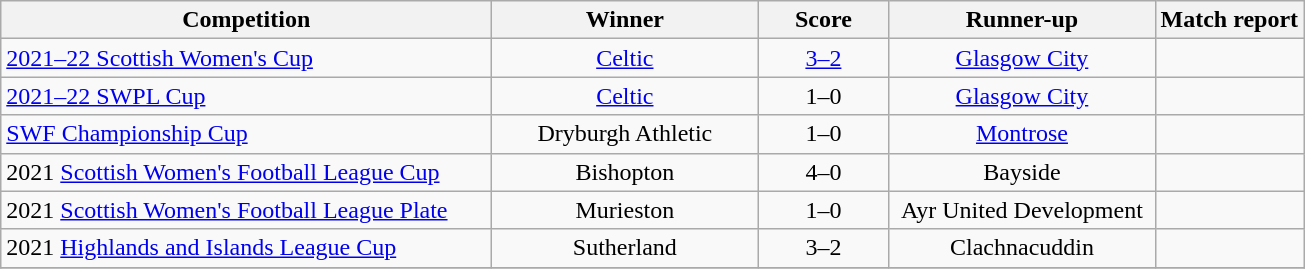<table class="wikitable" style="text-align:center">
<tr>
<th width=320>Competition</th>
<th width=170>Winner</th>
<th width=80>Score</th>
<th width=170>Runner-up</th>
<th>Match report</th>
</tr>
<tr>
<td align=left><a href='#'>2021–22 Scottish Women's Cup</a></td>
<td><a href='#'>Celtic</a></td>
<td><a href='#'>3–2</a> </td>
<td><a href='#'>Glasgow City</a></td>
<td></td>
</tr>
<tr>
<td align=left><a href='#'>2021–22 SWPL Cup</a></td>
<td><a href='#'>Celtic</a></td>
<td>1–0</td>
<td><a href='#'>Glasgow City</a></td>
<td></td>
</tr>
<tr>
<td align=left><a href='#'>SWF Championship Cup</a></td>
<td>Dryburgh Athletic</td>
<td>1–0</td>
<td><a href='#'>Montrose</a></td>
<td></td>
</tr>
<tr>
<td align=left>2021 <a href='#'>Scottish Women's Football League Cup</a></td>
<td>Bishopton</td>
<td>4–0</td>
<td>Bayside</td>
<td></td>
</tr>
<tr>
<td align=left>2021 <a href='#'>Scottish Women's Football League Plate</a></td>
<td>Murieston</td>
<td>1–0</td>
<td>Ayr United Development</td>
<td></td>
</tr>
<tr>
<td align=left>2021 <a href='#'>Highlands and Islands League Cup</a></td>
<td>Sutherland</td>
<td>3–2</td>
<td>Clachnacuddin</td>
<td></td>
</tr>
<tr>
</tr>
</table>
